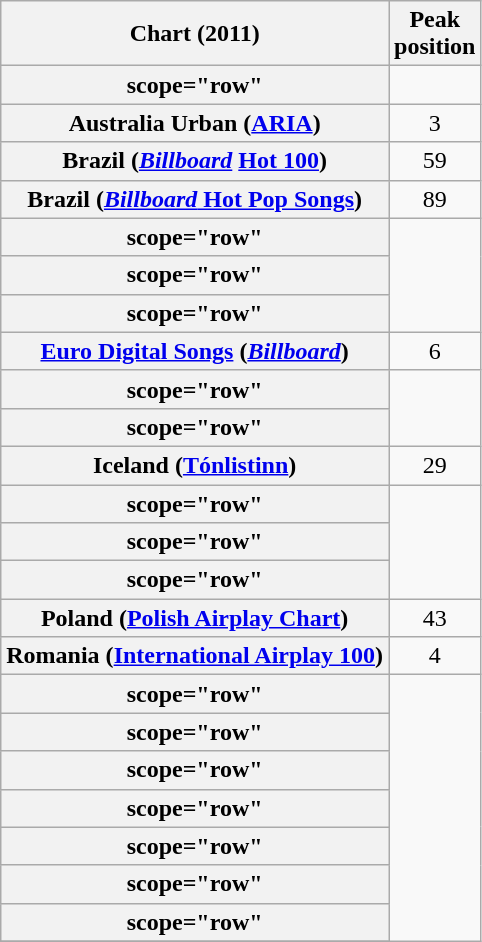<table class="wikitable sortable plainrowheaders" style="text-align:center;">
<tr>
<th align="left">Chart (2011)</th>
<th align="left">Peak<br>position</th>
</tr>
<tr>
<th>scope="row" </th>
</tr>
<tr>
<th scope="row">Australia Urban (<a href='#'>ARIA</a>)</th>
<td style="text-align:center;">3</td>
</tr>
<tr>
<th scope="row">Brazil (<em><a href='#'>Billboard</a></em> <a href='#'>Hot 100</a>)</th>
<td style="text-align:center;">59</td>
</tr>
<tr>
<th scope="row">Brazil (<a href='#'><em>Billboard</em> Hot Pop Songs</a>)</th>
<td style="text-align:center;">89</td>
</tr>
<tr>
<th>scope="row"</th>
</tr>
<tr>
<th>scope="row" </th>
</tr>
<tr>
<th>scope="row" </th>
</tr>
<tr>
<th scope="row"><a href='#'>Euro Digital Songs</a> (<em><a href='#'>Billboard</a></em>)</th>
<td style="text-align:center;">6</td>
</tr>
<tr>
<th>scope="row" </th>
</tr>
<tr>
<th>scope="row" </th>
</tr>
<tr>
<th scope="row">Iceland (<a href='#'>Tónlistinn</a>)</th>
<td style="text-align:center;">29</td>
</tr>
<tr>
<th>scope="row" </th>
</tr>
<tr>
<th>scope="row" </th>
</tr>
<tr>
<th>scope="row" </th>
</tr>
<tr>
<th scope="row">Poland (<a href='#'>Polish Airplay Chart</a>)</th>
<td style="text-align:center;">43</td>
</tr>
<tr>
<th scope="row">Romania (<a href='#'>International Airplay 100</a>)</th>
<td style="text-align:center;">4</td>
</tr>
<tr>
<th>scope="row" </th>
</tr>
<tr>
<th>scope="row" </th>
</tr>
<tr>
<th>scope="row" </th>
</tr>
<tr>
<th>scope="row"</th>
</tr>
<tr>
<th>scope="row"</th>
</tr>
<tr>
<th>scope="row"</th>
</tr>
<tr>
<th>scope="row"</th>
</tr>
<tr>
</tr>
</table>
